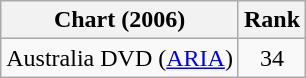<table class="wikitable sortable plainrowheaders" style="text-align:center">
<tr>
<th>Chart (2006)</th>
<th>Rank</th>
</tr>
<tr>
<td>Australia DVD (<a href='#'>ARIA</a>)</td>
<td align="center">34</td>
</tr>
</table>
